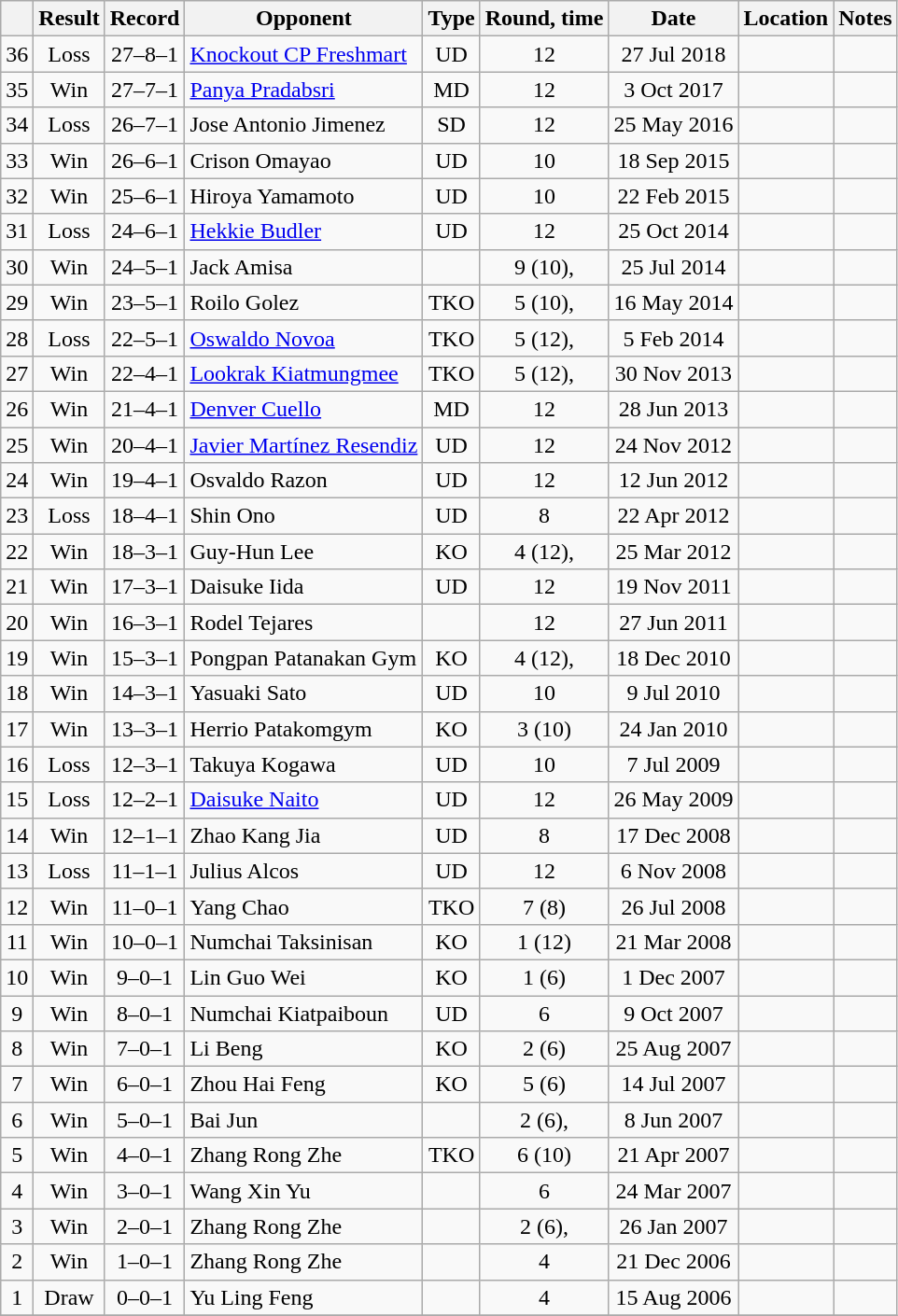<table class="wikitable" style="text-align:center">
<tr>
<th></th>
<th>Result</th>
<th>Record</th>
<th>Opponent</th>
<th>Type</th>
<th>Round, time</th>
<th>Date</th>
<th>Location</th>
<th>Notes</th>
</tr>
<tr>
<td>36</td>
<td>Loss</td>
<td>27–8–1</td>
<td style="text-align:left;"><a href='#'>Knockout CP Freshmart</a></td>
<td>UD</td>
<td>12</td>
<td>27 Jul 2018</td>
<td style="text-align:left;"></td>
<td style="text-align:left;"></td>
</tr>
<tr>
<td>35</td>
<td>Win</td>
<td>27–7–1</td>
<td style="text-align:left;"><a href='#'>Panya Pradabsri</a></td>
<td>MD</td>
<td>12</td>
<td>3 Oct 2017</td>
<td style="text-align:left;"></td>
<td style="text-align:left;"></td>
</tr>
<tr>
<td>34</td>
<td>Loss</td>
<td>26–7–1</td>
<td style="text-align:left;">Jose Antonio Jimenez</td>
<td>SD</td>
<td>12</td>
<td>25 May 2016</td>
<td style="text-align:left;"></td>
<td></td>
</tr>
<tr>
<td>33</td>
<td>Win</td>
<td>26–6–1</td>
<td style="text-align:left;">Crison Omayao</td>
<td>UD</td>
<td>10</td>
<td>18 Sep 2015</td>
<td style="text-align:left;"></td>
<td style="text-align:left;"></td>
</tr>
<tr>
<td>32</td>
<td>Win</td>
<td>25–6–1</td>
<td style="text-align:left;">Hiroya Yamamoto</td>
<td>UD</td>
<td>10</td>
<td>22 Feb 2015</td>
<td style="text-align:left;"></td>
<td style="text-align:left;"></td>
</tr>
<tr>
<td>31</td>
<td>Loss</td>
<td>24–6–1</td>
<td style="text-align:left;"><a href='#'>Hekkie Budler</a></td>
<td>UD</td>
<td>12</td>
<td>25 Oct 2014</td>
<td style="text-align:left;"></td>
<td style="text-align:left;"></td>
</tr>
<tr>
<td>30</td>
<td>Win</td>
<td>24–5–1</td>
<td style="text-align:left;">Jack Amisa</td>
<td></td>
<td>9 (10), </td>
<td>25 Jul 2014</td>
<td style="text-align:left;"></td>
<td></td>
</tr>
<tr>
<td>29</td>
<td>Win</td>
<td>23–5–1</td>
<td style="text-align:left;">Roilo Golez</td>
<td>TKO</td>
<td>5 (10), </td>
<td>16 May 2014</td>
<td style="text-align:left;"></td>
<td></td>
</tr>
<tr>
<td>28</td>
<td>Loss</td>
<td>22–5–1</td>
<td style="text-align:left;"><a href='#'>Oswaldo Novoa</a></td>
<td>TKO</td>
<td>5 (12), </td>
<td>5 Feb 2014</td>
<td style="text-align:left;"></td>
<td style="text-align:left;"></td>
</tr>
<tr>
<td>27</td>
<td>Win</td>
<td>22–4–1</td>
<td style="text-align:left;"><a href='#'>Lookrak Kiatmungmee</a></td>
<td>TKO</td>
<td>5 (12), </td>
<td>30 Nov 2013</td>
<td style="text-align:left;"></td>
<td style="text-align:left;"></td>
</tr>
<tr>
<td>26</td>
<td>Win</td>
<td>21–4–1</td>
<td style="text-align:left;"><a href='#'>Denver Cuello</a></td>
<td>MD</td>
<td>12</td>
<td>28 Jun 2013</td>
<td style="text-align:left;"></td>
<td style="text-align:left;"></td>
</tr>
<tr>
<td>25</td>
<td>Win</td>
<td>20–4–1</td>
<td style="text-align:left;"><a href='#'>Javier Martínez Resendiz</a></td>
<td>UD</td>
<td>12</td>
<td>24 Nov 2012</td>
<td style="text-align:left;"></td>
<td style="text-align:left;"></td>
</tr>
<tr>
<td>24</td>
<td>Win</td>
<td>19–4–1</td>
<td style="text-align:left;">Osvaldo Razon</td>
<td>UD</td>
<td>12</td>
<td>12 Jun 2012</td>
<td style="text-align:left;"></td>
<td style="text-align:left;"></td>
</tr>
<tr>
<td>23</td>
<td>Loss</td>
<td>18–4–1</td>
<td style="text-align:left;">Shin Ono</td>
<td>UD</td>
<td>8</td>
<td>22 Apr 2012</td>
<td style="text-align:left;"></td>
<td></td>
</tr>
<tr>
<td>22</td>
<td>Win</td>
<td>18–3–1</td>
<td style="text-align:left;">Guy-Hun Lee</td>
<td>KO</td>
<td>4 (12), </td>
<td>25 Mar 2012</td>
<td style="text-align:left;"></td>
<td></td>
</tr>
<tr>
<td>21</td>
<td>Win</td>
<td>17–3–1</td>
<td style="text-align:left;">Daisuke Iida</td>
<td>UD</td>
<td>12</td>
<td>19 Nov 2011</td>
<td style="text-align:left;"></td>
<td style="text-align:left;"></td>
</tr>
<tr>
<td>20</td>
<td>Win</td>
<td>16–3–1</td>
<td style="text-align:left;">Rodel Tejares</td>
<td></td>
<td>12</td>
<td>27 Jun 2011</td>
<td style="text-align:left;"></td>
<td style="text-align:left;"></td>
</tr>
<tr>
<td>19</td>
<td>Win</td>
<td>15–3–1</td>
<td style="text-align:left;">Pongpan Patanakan Gym</td>
<td>KO</td>
<td>4 (12), </td>
<td>18 Dec 2010</td>
<td style="text-align:left;"></td>
<td style="text-align:left;"></td>
</tr>
<tr>
<td>18</td>
<td>Win</td>
<td>14–3–1</td>
<td style="text-align:left;">Yasuaki Sato</td>
<td>UD</td>
<td>10</td>
<td>9 Jul 2010</td>
<td style="text-align:left;"></td>
<td style="text-align:left;"></td>
</tr>
<tr>
<td>17</td>
<td>Win</td>
<td>13–3–1</td>
<td style="text-align:left;">Herrio Patakomgym</td>
<td>KO</td>
<td>3 (10)</td>
<td>24 Jan 2010</td>
<td style="text-align:left;"></td>
<td style="text-align:left;"></td>
</tr>
<tr>
<td>16</td>
<td>Loss</td>
<td>12–3–1</td>
<td style="text-align:left;">Takuya Kogawa</td>
<td>UD</td>
<td>10</td>
<td>7 Jul 2009</td>
<td style="text-align:left;"></td>
<td></td>
</tr>
<tr>
<td>15</td>
<td>Loss</td>
<td>12–2–1</td>
<td style="text-align:left;"><a href='#'>Daisuke Naito</a></td>
<td>UD</td>
<td>12</td>
<td>26 May 2009</td>
<td style="text-align:left;"></td>
<td style="text-align:left;"></td>
</tr>
<tr>
<td>14</td>
<td>Win</td>
<td>12–1–1</td>
<td style="text-align:left;">Zhao Kang Jia</td>
<td>UD</td>
<td>8</td>
<td>17 Dec 2008</td>
<td style="text-align:left;"></td>
<td></td>
</tr>
<tr>
<td>13</td>
<td>Loss</td>
<td>11–1–1</td>
<td style="text-align:left;">Julius Alcos</td>
<td>UD</td>
<td>12</td>
<td>6 Nov 2008</td>
<td style="text-align:left;"></td>
<td style="text-align:left;"></td>
</tr>
<tr>
<td>12</td>
<td>Win</td>
<td>11–0–1</td>
<td style="text-align:left;">Yang Chao</td>
<td>TKO</td>
<td>7 (8)</td>
<td>26 Jul 2008</td>
<td style="text-align:left;"></td>
<td></td>
</tr>
<tr>
<td>11</td>
<td>Win</td>
<td>10–0–1</td>
<td style="text-align:left;">Numchai Taksinisan</td>
<td>KO</td>
<td>1 (12)</td>
<td>21 Mar 2008</td>
<td style="text-align:left;"></td>
<td style="text-align:left;"></td>
</tr>
<tr>
<td>10</td>
<td>Win</td>
<td>9–0–1</td>
<td style="text-align:left;">Lin Guo Wei</td>
<td>KO</td>
<td>1 (6)</td>
<td>1 Dec 2007</td>
<td style="text-align:left;"></td>
<td></td>
</tr>
<tr>
<td>9</td>
<td>Win</td>
<td>8–0–1</td>
<td style="text-align:left;">Numchai Kiatpaiboun</td>
<td>UD</td>
<td>6</td>
<td>9 Oct 2007</td>
<td style="text-align:left;"></td>
<td></td>
</tr>
<tr>
<td>8</td>
<td>Win</td>
<td>7–0–1</td>
<td style="text-align:left;">Li Beng</td>
<td>KO</td>
<td>2 (6)</td>
<td>25 Aug 2007</td>
<td style="text-align:left;"></td>
<td></td>
</tr>
<tr>
<td>7</td>
<td>Win</td>
<td>6–0–1</td>
<td style="text-align:left;">Zhou Hai Feng</td>
<td>KO</td>
<td>5 (6)</td>
<td>14 Jul 2007</td>
<td style="text-align:left;"></td>
<td></td>
</tr>
<tr>
<td>6</td>
<td>Win</td>
<td>5–0–1</td>
<td style="text-align:left;">Bai Jun</td>
<td></td>
<td>2 (6), </td>
<td>8 Jun 2007</td>
<td style="text-align:left;"></td>
<td></td>
</tr>
<tr>
<td>5</td>
<td>Win</td>
<td>4–0–1</td>
<td style="text-align:left;">Zhang Rong Zhe</td>
<td>TKO</td>
<td>6 (10)</td>
<td>21 Apr 2007</td>
<td style="text-align:left;"></td>
<td></td>
</tr>
<tr>
<td>4</td>
<td>Win</td>
<td>3–0–1</td>
<td style="text-align:left;">Wang Xin Yu</td>
<td></td>
<td>6</td>
<td>24 Mar 2007</td>
<td style="text-align:left;"></td>
<td></td>
</tr>
<tr>
<td>3</td>
<td>Win</td>
<td>2–0–1</td>
<td style="text-align:left;">Zhang Rong Zhe</td>
<td></td>
<td>2 (6), </td>
<td>26 Jan 2007</td>
<td style="text-align:left;"></td>
<td></td>
</tr>
<tr>
<td>2</td>
<td>Win</td>
<td>1–0–1</td>
<td style="text-align:left;">Zhang Rong Zhe</td>
<td></td>
<td>4</td>
<td>21 Dec 2006</td>
<td style="text-align:left;"></td>
<td></td>
</tr>
<tr>
<td>1</td>
<td>Draw</td>
<td>0–0–1</td>
<td style="text-align:left;">Yu Ling Feng</td>
<td></td>
<td>4</td>
<td>15 Aug 2006</td>
<td style="text-align:left;"></td>
<td></td>
</tr>
<tr>
</tr>
</table>
